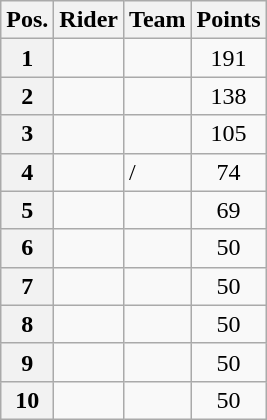<table class="wikitable">
<tr>
<th>Pos.</th>
<th>Rider</th>
<th>Team</th>
<th>Points</th>
</tr>
<tr>
<th>1</th>
<td></td>
<td></td>
<td align="center">191</td>
</tr>
<tr>
<th>2</th>
<td></td>
<td></td>
<td align="center">138</td>
</tr>
<tr>
<th>3</th>
<td></td>
<td></td>
<td align="center">105</td>
</tr>
<tr>
<th>4</th>
<td></td>
<td>/</td>
<td align="center">74</td>
</tr>
<tr>
<th>5</th>
<td></td>
<td></td>
<td align="center">69</td>
</tr>
<tr>
<th>6</th>
<td></td>
<td></td>
<td align="center">50</td>
</tr>
<tr>
<th>7</th>
<td></td>
<td></td>
<td align="center">50</td>
</tr>
<tr>
<th>8</th>
<td></td>
<td></td>
<td align="center">50</td>
</tr>
<tr>
<th>9</th>
<td></td>
<td></td>
<td align="center">50</td>
</tr>
<tr>
<th>10</th>
<td></td>
<td></td>
<td align="center">50</td>
</tr>
</table>
